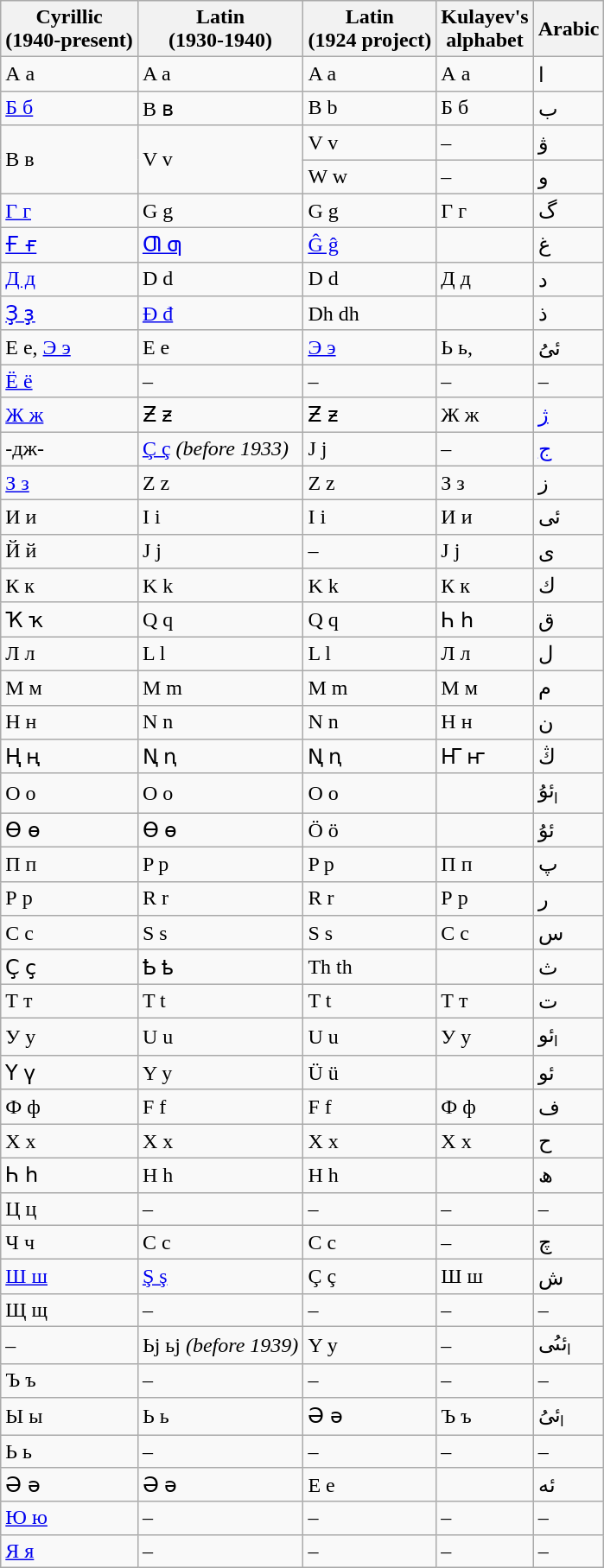<table class="wikitable">
<tr>
<th>Cyrillic <br>(1940-present)</th>
<th>Latin <br>(1930-1940)</th>
<th>Latin <br>(1924 project)</th>
<th>Kulayev's<br>alphabet</th>
<th>Arabic<br></th>
</tr>
<tr>
<td>А а</td>
<td>A a</td>
<td>A a</td>
<td>А а</td>
<td>ا</td>
</tr>
<tr>
<td><a href='#'>Б б</a></td>
<td>B ʙ</td>
<td>B b</td>
<td>Б б</td>
<td>ب</td>
</tr>
<tr>
<td rowspan=2>В в</td>
<td rowspan=2>V v</td>
<td>V v</td>
<td>–</td>
<td>ۋ</td>
</tr>
<tr>
<td>W w</td>
<td>–</td>
<td>و</td>
</tr>
<tr>
<td><a href='#'>Г г</a></td>
<td>G g</td>
<td>G g</td>
<td>Г г</td>
<td>گ</td>
</tr>
<tr>
<td><a href='#'>Ғ ғ</a></td>
<td><a href='#'>Ƣ ƣ</a></td>
<td><a href='#'>Ĝ ĝ</a></td>
<td> </td>
<td>غ</td>
</tr>
<tr>
<td><a href='#'>Д д</a></td>
<td>D d</td>
<td>D d</td>
<td>Д д</td>
<td>د</td>
</tr>
<tr>
<td><a href='#'>Ҙ ҙ</a></td>
<td><a href='#'>Đ đ</a></td>
<td>Dh dh</td>
<td> </td>
<td>ذ</td>
</tr>
<tr>
<td>Е е, <a href='#'>Э э</a></td>
<td>E e</td>
<td><a href='#'>Э э</a></td>
<td>Ь ь,  </td>
<td>ئىُ</td>
</tr>
<tr>
<td><a href='#'>Ё ё</a></td>
<td>–</td>
<td>–</td>
<td>–</td>
<td>–</td>
</tr>
<tr>
<td><a href='#'>Ж ж</a></td>
<td>Ƶ ƶ</td>
<td>Ƶ ƶ</td>
<td>Ж ж</td>
<td><a href='#'>ژ</a></td>
</tr>
<tr>
<td>-дж-</td>
<td><a href='#'>Ç ç</a> <em>(before 1933)</em></td>
<td>J j</td>
<td>–</td>
<td><a href='#'>ج</a></td>
</tr>
<tr>
<td><a href='#'>З з</a></td>
<td>Z z</td>
<td>Z z</td>
<td>З з</td>
<td>ز</td>
</tr>
<tr>
<td>И и</td>
<td>I i</td>
<td>I i</td>
<td>И и</td>
<td>ئی</td>
</tr>
<tr>
<td>Й й</td>
<td>J j</td>
<td>–</td>
<td>Ј ј</td>
<td>ى</td>
</tr>
<tr>
<td>К к</td>
<td>K k</td>
<td>K k</td>
<td>К к</td>
<td>ك</td>
</tr>
<tr>
<td>Ҡ ҡ</td>
<td>Q q</td>
<td>Q q</td>
<td>Һ һ</td>
<td>ق</td>
</tr>
<tr>
<td>Л л</td>
<td>L l</td>
<td>L l</td>
<td>Л л</td>
<td>ل</td>
</tr>
<tr>
<td>М м</td>
<td>M m</td>
<td>M m</td>
<td>М м</td>
<td>م</td>
</tr>
<tr>
<td>Н н</td>
<td>N n</td>
<td>N n</td>
<td>Н н</td>
<td>ن</td>
</tr>
<tr>
<td>Ң ң</td>
<td>Ꞑ ꞑ</td>
<td>Ꞑ ꞑ</td>
<td>Ҥ ҥ</td>
<td>ڭ</td>
</tr>
<tr>
<td>О о</td>
<td>O o</td>
<td>O o</td>
<td> </td>
<td><sub><small>ا</small></sub>ئۇ</td>
</tr>
<tr>
<td>Ө ө</td>
<td>Ө ө</td>
<td>Ö ö</td>
<td> </td>
<td>ئۇ</td>
</tr>
<tr>
<td>П п</td>
<td>P p</td>
<td>P p</td>
<td>П п</td>
<td>پ</td>
</tr>
<tr>
<td>Р р</td>
<td>R r</td>
<td>R r</td>
<td>Р р</td>
<td>ر</td>
</tr>
<tr>
<td>С с</td>
<td>S s</td>
<td>S s</td>
<td>С с</td>
<td>س</td>
</tr>
<tr>
<td>Ҫ ҫ</td>
<td>Ҍ ҍ</td>
<td>Th th</td>
<td> </td>
<td>ث</td>
</tr>
<tr>
<td>Т т</td>
<td>T t</td>
<td>T t</td>
<td>Т т</td>
<td>ت</td>
</tr>
<tr>
<td>У у</td>
<td>U u</td>
<td>U u</td>
<td>У у</td>
<td><small><sub>ا</sub></small>ئو</td>
</tr>
<tr>
<td>Ү ү</td>
<td>Y y</td>
<td>Ü ü</td>
<td> </td>
<td>ئو</td>
</tr>
<tr>
<td>Ф ф</td>
<td>F f</td>
<td>F f</td>
<td>Ф ф</td>
<td>ف</td>
</tr>
<tr>
<td>Х х</td>
<td>X x</td>
<td>X x</td>
<td>Х х</td>
<td>ح</td>
</tr>
<tr>
<td>Һ һ</td>
<td>H h</td>
<td>H h</td>
<td> </td>
<td>ھ</td>
</tr>
<tr>
<td>Ц ц</td>
<td>–</td>
<td>–</td>
<td>–</td>
<td>–</td>
</tr>
<tr>
<td>Ч ч</td>
<td>C c</td>
<td>C c</td>
<td>–</td>
<td>چ</td>
</tr>
<tr>
<td><a href='#'>Ш ш</a></td>
<td><a href='#'>Ş ş</a></td>
<td>Ç ç</td>
<td>Ш ш</td>
<td>ش</td>
</tr>
<tr>
<td>Щ щ</td>
<td>–</td>
<td>–</td>
<td>–</td>
<td>–</td>
</tr>
<tr>
<td>–</td>
<td>Ьj ьj <em>(before 1939)</em></td>
<td>Y y</td>
<td>–</td>
<td><small><sub>ا</sub></small>ئىُی</td>
</tr>
<tr>
<td>Ъ ъ</td>
<td>–</td>
<td>–</td>
<td>–</td>
<td>–</td>
</tr>
<tr>
<td>Ы ы</td>
<td>Ь ь</td>
<td>Ә ә</td>
<td>Ъ ъ</td>
<td><small><sub>ا</sub></small>ئىُ</td>
</tr>
<tr>
<td>Ь ь</td>
<td>–</td>
<td>–</td>
<td>–</td>
<td>–</td>
</tr>
<tr>
<td>Ә ә</td>
<td>Ә ә</td>
<td>E e</td>
<td> </td>
<td>ئە</td>
</tr>
<tr>
<td><a href='#'>Ю ю</a></td>
<td>–</td>
<td>–</td>
<td>–</td>
<td>–</td>
</tr>
<tr>
<td><a href='#'>Я я</a></td>
<td>–</td>
<td>–</td>
<td>–</td>
<td>–</td>
</tr>
</table>
